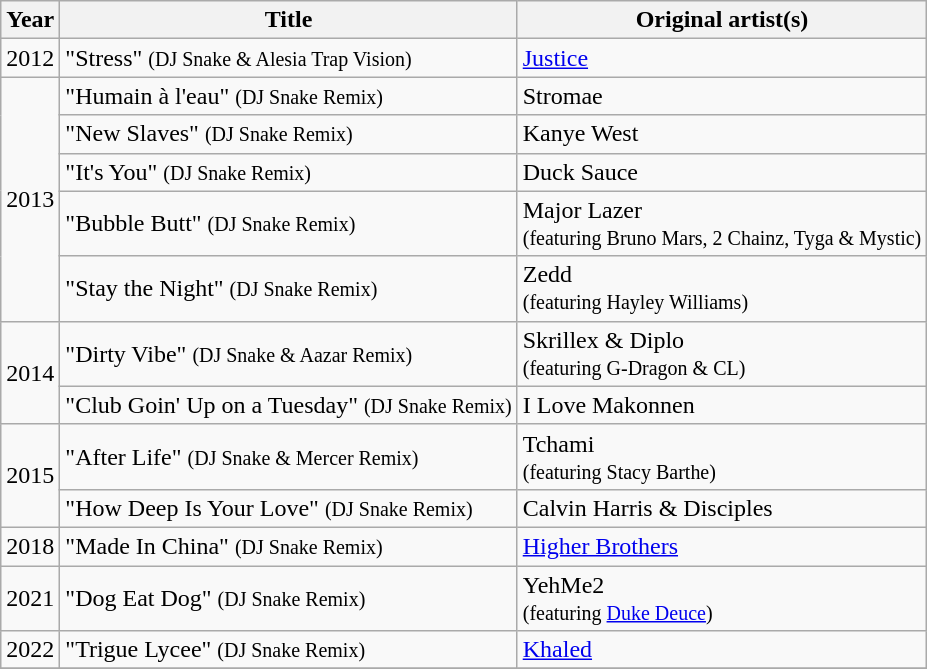<table class="wikitable">
<tr>
<th>Year</th>
<th>Title</th>
<th>Original artist(s)</th>
</tr>
<tr>
<td>2012</td>
<td>"Stress" <small>(DJ Snake & Alesia Trap Vision)</small></td>
<td><a href='#'>Justice</a></td>
</tr>
<tr>
<td rowspan="5">2013</td>
<td>"Humain à l'eau" <small>(DJ Snake Remix)</small></td>
<td>Stromae</td>
</tr>
<tr>
<td>"New Slaves" <small>(DJ Snake Remix)</small></td>
<td>Kanye West</td>
</tr>
<tr>
<td>"It's You" <small>(DJ Snake Remix)</small></td>
<td>Duck Sauce</td>
</tr>
<tr>
<td>"Bubble Butt" <small>(DJ Snake Remix)</small></td>
<td>Major Lazer<br><small>(featuring Bruno Mars, 2 Chainz, Tyga & Mystic)</small></td>
</tr>
<tr>
<td>"Stay the Night" <small>(DJ Snake Remix)</small></td>
<td>Zedd<br><small>(featuring Hayley Williams)</small></td>
</tr>
<tr>
<td rowspan="2">2014</td>
<td>"Dirty Vibe" <small>(DJ Snake & Aazar Remix)</small></td>
<td>Skrillex & Diplo<br><small>(featuring G-Dragon & CL)</small></td>
</tr>
<tr>
<td>"Club Goin' Up on a Tuesday" <small>(DJ Snake Remix)</small></td>
<td>I Love Makonnen</td>
</tr>
<tr>
<td rowspan="2">2015</td>
<td>"After Life" <small>(DJ Snake & Mercer Remix)</small></td>
<td>Tchami<br><small>(featuring Stacy Barthe)</small></td>
</tr>
<tr>
<td>"How Deep Is Your Love" <small>(DJ Snake Remix)</small></td>
<td>Calvin Harris & Disciples</td>
</tr>
<tr>
<td>2018</td>
<td>"Made In China" <small>(DJ Snake Remix)</small></td>
<td><a href='#'>Higher Brothers</a></td>
</tr>
<tr>
<td>2021</td>
<td>"Dog Eat Dog" <small>(DJ Snake Remix)</small></td>
<td>YehMe2<br><small>(featuring <a href='#'>Duke Deuce</a>)</small></td>
</tr>
<tr>
<td>2022</td>
<td>"Trigue Lycee" <small>(DJ Snake Remix)</small></td>
<td><a href='#'>Khaled</a><br></td>
</tr>
<tr>
</tr>
</table>
